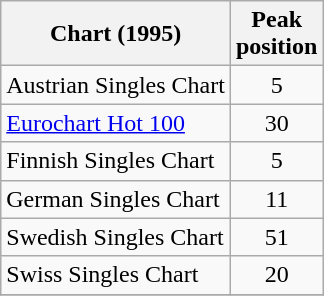<table class="wikitable sortable">
<tr>
<th>Chart (1995)</th>
<th>Peak<br>position</th>
</tr>
<tr>
<td>Austrian Singles Chart</td>
<td align="center">5</td>
</tr>
<tr>
<td><a href='#'>Eurochart Hot 100</a></td>
<td align="center">30</td>
</tr>
<tr>
<td>Finnish Singles Chart</td>
<td align="center">5</td>
</tr>
<tr>
<td>German Singles Chart</td>
<td align="center">11</td>
</tr>
<tr>
<td>Swedish Singles Chart</td>
<td align="center">51</td>
</tr>
<tr>
<td>Swiss Singles Chart</td>
<td align="center">20</td>
</tr>
<tr>
</tr>
</table>
